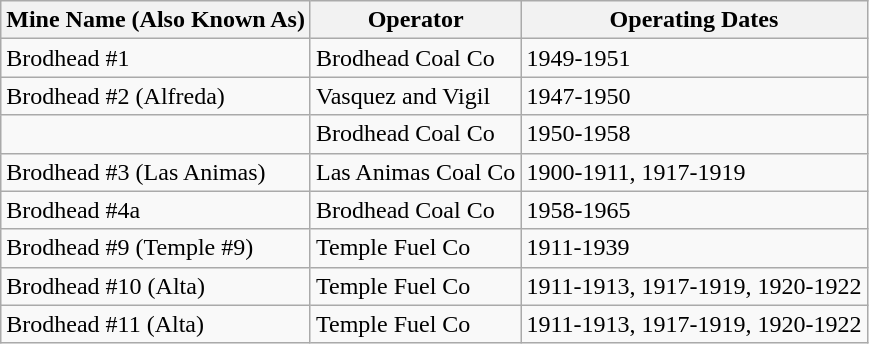<table class="wikitable">
<tr>
<th>Mine Name (Also Known As)</th>
<th>Operator</th>
<th>Operating Dates</th>
</tr>
<tr>
<td>Brodhead #1</td>
<td>Brodhead Coal Co</td>
<td>1949-1951</td>
</tr>
<tr>
<td>Brodhead #2 (Alfreda)</td>
<td>Vasquez and Vigil</td>
<td>1947-1950</td>
</tr>
<tr>
<td></td>
<td>Brodhead Coal Co</td>
<td>1950-1958</td>
</tr>
<tr>
<td>Brodhead #3 (Las Animas)</td>
<td>Las Animas Coal Co</td>
<td>1900-1911, 1917-1919</td>
</tr>
<tr>
<td>Brodhead #4a</td>
<td>Brodhead Coal Co</td>
<td>1958-1965</td>
</tr>
<tr>
<td>Brodhead #9 (Temple #9)</td>
<td>Temple Fuel Co</td>
<td>1911-1939</td>
</tr>
<tr>
<td>Brodhead #10 (Alta)</td>
<td>Temple Fuel Co</td>
<td>1911-1913, 1917-1919, 1920-1922</td>
</tr>
<tr>
<td>Brodhead #11 (Alta)</td>
<td>Temple Fuel Co</td>
<td>1911-1913, 1917-1919, 1920-1922</td>
</tr>
</table>
